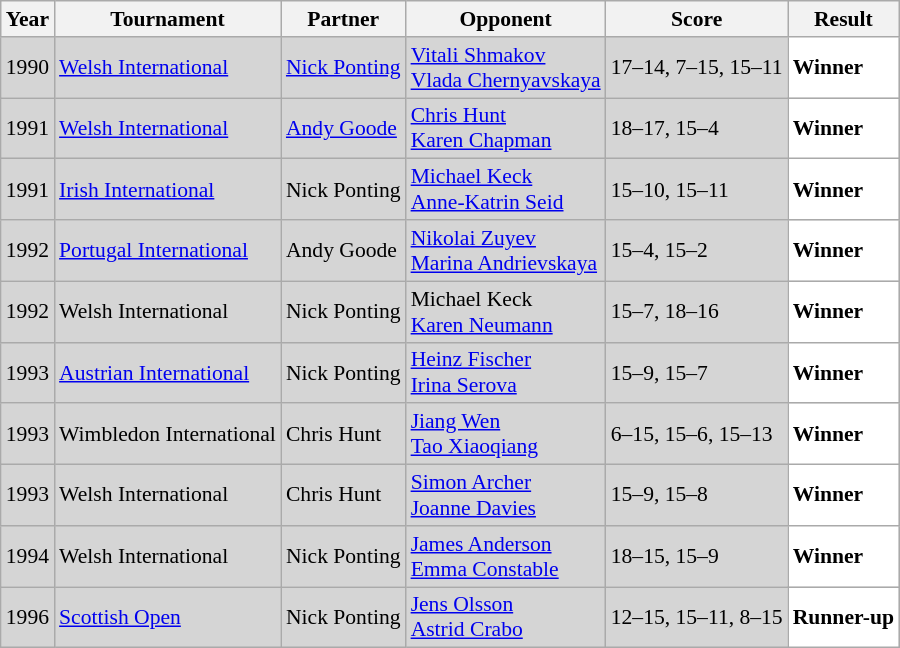<table class="sortable wikitable" style="font-size: 90%;">
<tr>
<th>Year</th>
<th>Tournament</th>
<th>Partner</th>
<th>Opponent</th>
<th>Score</th>
<th>Result</th>
</tr>
<tr style="background:#D5D5D5">
<td align="center">1990</td>
<td align="left"><a href='#'>Welsh International</a></td>
<td align="left"> <a href='#'>Nick Ponting</a></td>
<td align="left"> <a href='#'>Vitali Shmakov</a><br> <a href='#'>Vlada Chernyavskaya</a></td>
<td align="left">17–14, 7–15, 15–11</td>
<td style="text-align:left; background:white"> <strong>Winner</strong></td>
</tr>
<tr style="background:#D5D5D5">
<td align="center">1991</td>
<td align="left"><a href='#'>Welsh International</a></td>
<td align="left"> <a href='#'>Andy Goode</a></td>
<td align="left"> <a href='#'>Chris Hunt</a><br> <a href='#'>Karen Chapman</a></td>
<td align="left">18–17, 15–4</td>
<td style="text-align:left; background:white"> <strong>Winner</strong></td>
</tr>
<tr style="background:#D5D5D5">
<td align="center">1991</td>
<td align="left"><a href='#'>Irish International</a></td>
<td align="left"> Nick Ponting</td>
<td align="left"> <a href='#'>Michael Keck</a><br> <a href='#'>Anne-Katrin Seid</a></td>
<td align="left">15–10, 15–11</td>
<td style="text-align:left; background:white"> <strong>Winner</strong></td>
</tr>
<tr style="background:#D5D5D5">
<td align="center">1992</td>
<td align="left"><a href='#'>Portugal International</a></td>
<td align="left"> Andy Goode</td>
<td align="left"> <a href='#'>Nikolai Zuyev</a><br> <a href='#'>Marina Andrievskaya</a></td>
<td align="left">15–4, 15–2</td>
<td style="text-align:left; background:white"> <strong>Winner</strong></td>
</tr>
<tr style="background:#D5D5D5">
<td align="center">1992</td>
<td align="left">Welsh International</td>
<td align="left"> Nick Ponting</td>
<td align="left"> Michael Keck<br> <a href='#'>Karen Neumann</a></td>
<td align="left">15–7, 18–16</td>
<td style="text-align:left; background:white"> <strong>Winner</strong></td>
</tr>
<tr style="background:#D5D5D5">
<td align="center">1993</td>
<td align="left"><a href='#'>Austrian International</a></td>
<td align="left"> Nick Ponting</td>
<td align="left"> <a href='#'>Heinz Fischer</a><br> <a href='#'>Irina Serova</a></td>
<td align="left">15–9, 15–7</td>
<td style="text-align:left; background:white"> <strong>Winner</strong></td>
</tr>
<tr style="background:#D5D5D5">
<td align="center">1993</td>
<td align="left">Wimbledon International</td>
<td align="left"> Chris Hunt</td>
<td align="left"> <a href='#'>Jiang Wen</a><br> <a href='#'>Tao Xiaoqiang</a></td>
<td align="left">6–15, 15–6, 15–13</td>
<td style="text-align:left; background:white"> <strong>Winner</strong></td>
</tr>
<tr style="background:#D5D5D5">
<td align="center">1993</td>
<td align="left">Welsh International</td>
<td align="left"> Chris Hunt</td>
<td align="left"> <a href='#'>Simon Archer</a><br> <a href='#'>Joanne Davies</a></td>
<td align="left">15–9, 15–8</td>
<td style="text-align:left; background:white"> <strong>Winner</strong></td>
</tr>
<tr style="background:#D5D5D5">
<td align="center">1994</td>
<td align="left">Welsh International</td>
<td align="left"> Nick Ponting</td>
<td align="left"> <a href='#'>James Anderson</a><br> <a href='#'>Emma Constable</a></td>
<td align="left">18–15, 15–9</td>
<td style="text-align:left; background:white"> <strong>Winner</strong></td>
</tr>
<tr style="background:#D5D5D5">
<td align="center">1996</td>
<td align="left"><a href='#'>Scottish Open</a></td>
<td align="left"> Nick Ponting</td>
<td align="left"> <a href='#'>Jens Olsson</a><br> <a href='#'>Astrid Crabo</a></td>
<td align="left">12–15, 15–11, 8–15</td>
<td style="text-align:left; background:white"> <strong>Runner-up</strong></td>
</tr>
</table>
